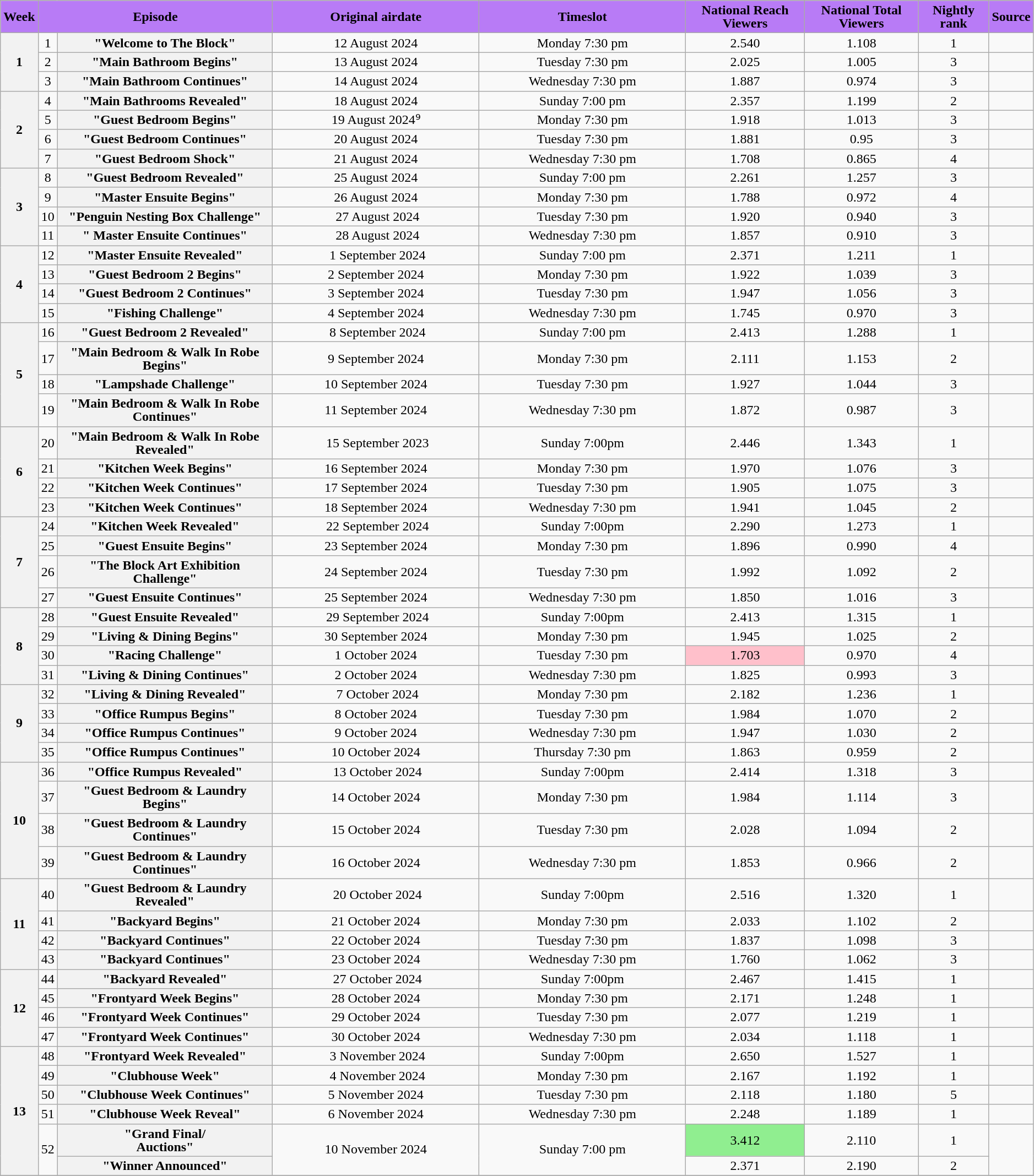<table class="wikitable plainrowheaders" style="text-align:center; line-height:16px; width:99%;">
<tr>
<th scope="col" style="background:#B87BF6; color:black;">Week</th>
<th scope="col" style="background:#B87BF6; color:black;" colspan="2">Episode</th>
<th scope="col" style="background:#B87BF6; color:black; width:20%;">Original airdate</th>
<th scope="col" style="background:#B87BF6; color:black; width:20%;">Timeslot</th>
<th scope="col" style="background:#B87BF6; color:black;">National Reach Viewers<br><small></small></th>
<th scope="col" style="background:#B87BF6; color:black;">National Total Viewers<br><small></small></th>
<th scope="col" style="background:#B87BF6; color:black;">Nightly rank</th>
<th scope="col" style="background:#B87BF6; color:black;">Source</th>
</tr>
<tr>
<th rowspan="3">1</th>
<td>1</td>
<th scope="row" style="text-align:center">"Welcome to The Block"</th>
<td>12 August 2024</td>
<td>Monday 7:30 pm</td>
<td>2.540</td>
<td>1.108</td>
<td>1</td>
<td></td>
</tr>
<tr>
<td>2</td>
<th scope="row" style="text-align:center">"Main Bathroom Begins"</th>
<td>13 August 2024</td>
<td>Tuesday 7:30 pm</td>
<td>2.025</td>
<td>1.005</td>
<td>3</td>
<td></td>
</tr>
<tr>
<td>3</td>
<th scope="row" style="text-align:center">"Main Bathroom Continues"</th>
<td>14 August 2024</td>
<td>Wednesday 7:30 pm</td>
<td>1.887</td>
<td>0.974</td>
<td>3</td>
<td></td>
</tr>
<tr>
<th rowspan="4">2</th>
<td>4</td>
<th scope="row" style="text-align:center">"Main Bathrooms Revealed"</th>
<td>18 August 2024</td>
<td>Sunday 7:00 pm</td>
<td>2.357</td>
<td>1.199</td>
<td>2</td>
<td></td>
</tr>
<tr>
<td>5</td>
<th scope="row" style="text-align:center">"Guest Bedroom Begins"</th>
<td>19 August 2024⁹</td>
<td>Monday 7:30 pm</td>
<td>1.918</td>
<td>1.013</td>
<td>3</td>
<td></td>
</tr>
<tr>
<td>6</td>
<th scope="row" style="text-align:center">"Guest Bedroom Continues"</th>
<td>20 August 2024</td>
<td>Tuesday 7:30 pm</td>
<td>1.881</td>
<td>0.95</td>
<td>3</td>
<td></td>
</tr>
<tr>
<td>7</td>
<th scope="row" style="text-align:center">"Guest Bedroom Shock"</th>
<td>21 August 2024</td>
<td>Wednesday 7:30 pm</td>
<td>1.708</td>
<td>0.865</td>
<td>4</td>
<td></td>
</tr>
<tr>
<th rowspan="4">3</th>
<td>8</td>
<th scope="row" style="text-align:center">"Guest Bedroom Revealed"</th>
<td>25 August 2024</td>
<td>Sunday 7:00 pm</td>
<td>2.261</td>
<td>1.257</td>
<td>3</td>
<td></td>
</tr>
<tr>
<td>9</td>
<th scope="row" style="text-align:center">"Master Ensuite Begins"</th>
<td>26 August 2024</td>
<td>Monday 7:30 pm</td>
<td>1.788</td>
<td>0.972</td>
<td>4</td>
<td></td>
</tr>
<tr>
<td>10</td>
<th scope="row" style="text-align:center">"Penguin Nesting Box Challenge"</th>
<td> 27 August 2024</td>
<td>Tuesday 7:30 pm</td>
<td>1.920</td>
<td>0.940</td>
<td>3</td>
<td></td>
</tr>
<tr>
<td>11</td>
<th scope="row" style="text-align:center">" Master Ensuite Continues"</th>
<td> 28 August 2024</td>
<td>Wednesday 7:30 pm</td>
<td>1.857</td>
<td>0.910</td>
<td>3</td>
<td></td>
</tr>
<tr>
<th rowspan="4">4</th>
<td>12</td>
<th scope="row" style="text-align:center">"Master Ensuite  Revealed"</th>
<td> 1 September 2024</td>
<td>Sunday 7:00 pm</td>
<td>2.371</td>
<td>1.211</td>
<td>1</td>
<td></td>
</tr>
<tr>
<td>13</td>
<th scope="row" style="text-align:center">"Guest Bedroom 2 Begins"</th>
<td>2 September 2024</td>
<td>Monday 7:30 pm</td>
<td>1.922</td>
<td>1.039</td>
<td>3</td>
<td></td>
</tr>
<tr>
<td>14</td>
<th scope="row" style="text-align:center">"Guest Bedroom 2 Continues"</th>
<td>3 September 2024</td>
<td>Tuesday 7:30 pm</td>
<td>1.947</td>
<td>1.056</td>
<td>3</td>
<td></td>
</tr>
<tr>
<td>15</td>
<th scope="row" style="text-align:center">"Fishing Challenge"</th>
<td>4 September 2024</td>
<td>Wednesday 7:30 pm</td>
<td>1.745</td>
<td>0.970</td>
<td>3</td>
<td></td>
</tr>
<tr>
<th rowspan="4">5</th>
<td>16</td>
<th scope="row" style="text-align:center">"Guest Bedroom 2 Revealed"</th>
<td> 8 September 2024</td>
<td>Sunday 7:00 pm</td>
<td>2.413</td>
<td>1.288</td>
<td>1</td>
<td></td>
</tr>
<tr>
<td>17</td>
<th scope="row" style="text-align:center">"Main Bedroom & Walk In Robe Begins"</th>
<td>9 September 2024</td>
<td>Monday 7:30 pm</td>
<td>2.111</td>
<td>1.153</td>
<td>2</td>
<td></td>
</tr>
<tr>
<td>18</td>
<th scope="row" style="text-align:center">"Lampshade Challenge"</th>
<td>10 September 2024</td>
<td>Tuesday 7:30 pm</td>
<td>1.927</td>
<td>1.044</td>
<td>3</td>
<td></td>
</tr>
<tr>
<td>19</td>
<th scope="row" style="text-align:center">"Main Bedroom & Walk In Robe Continues"</th>
<td>11 September 2024</td>
<td>Wednesday 7:30 pm</td>
<td>1.872</td>
<td>0.987</td>
<td>3</td>
<td></td>
</tr>
<tr>
<th rowspan="4">6</th>
<td>20</td>
<th scope="row" style="text-align:center">"Main Bedroom & Walk In Robe Revealed"</th>
<td> 15 September 2023</td>
<td>Sunday 7:00pm</td>
<td>2.446</td>
<td>1.343</td>
<td>1</td>
<td></td>
</tr>
<tr>
<td>21</td>
<th scope="row" style="text-align:center">"Kitchen Week Begins"</th>
<td>16 September 2024</td>
<td>Monday 7:30 pm</td>
<td>1.970</td>
<td>1.076</td>
<td>3</td>
<td></td>
</tr>
<tr>
<td>22</td>
<th scope="row" style="text-align:center">"Kitchen Week Continues"</th>
<td>17 September 2024</td>
<td>Tuesday 7:30 pm</td>
<td>1.905</td>
<td>1.075</td>
<td>3</td>
<td></td>
</tr>
<tr>
<td>23</td>
<th scope="row" style="text-align:center">"Kitchen Week Continues"</th>
<td>18 September 2024</td>
<td>Wednesday 7:30 pm</td>
<td>1.941</td>
<td>1.045</td>
<td>2</td>
<td></td>
</tr>
<tr>
<th rowspan="4">7</th>
<td>24</td>
<th scope="row" style="text-align:center">"Kitchen Week Revealed"</th>
<td> 22 September 2024</td>
<td>Sunday 7:00pm</td>
<td>2.290</td>
<td>1.273</td>
<td>1</td>
<td></td>
</tr>
<tr>
<td>25</td>
<th scope="row" style="text-align:center">"Guest Ensuite Begins"</th>
<td>23 September 2024</td>
<td>Monday 7:30 pm</td>
<td>1.896</td>
<td>0.990</td>
<td>4</td>
<td></td>
</tr>
<tr>
<td>26</td>
<th scope="row" style="text-align:center">"The Block Art Exhibition Challenge"</th>
<td>24 September 2024</td>
<td>Tuesday 7:30 pm</td>
<td>1.992</td>
<td>1.092</td>
<td>2</td>
<td></td>
</tr>
<tr>
<td>27</td>
<th scope="row" style="text-align:center">"Guest Ensuite Continues"</th>
<td>25 September 2024</td>
<td>Wednesday 7:30 pm</td>
<td>1.850</td>
<td>1.016</td>
<td>3</td>
<td></td>
</tr>
<tr>
<th rowspan="4">8</th>
<td>28</td>
<th scope="row" style="text-align:center">"Guest Ensuite Revealed"</th>
<td> 29 September 2024</td>
<td>Sunday 7:00pm</td>
<td>2.413</td>
<td>1.315</td>
<td>1</td>
<td></td>
</tr>
<tr>
<td>29</td>
<th scope="row" style="text-align:center">"Living & Dining Begins"</th>
<td>30 September 2024</td>
<td>Monday 7:30 pm</td>
<td>1.945</td>
<td>1.025</td>
<td>2</td>
<td></td>
</tr>
<tr>
<td>30</td>
<th scope="row" style="text-align:center">"Racing Challenge"</th>
<td>1 October 2024</td>
<td>Tuesday 7:30 pm</td>
<td bgcolor="pink">1.703</td>
<td>0.970</td>
<td>4</td>
<td></td>
</tr>
<tr>
<td>31</td>
<th scope="row" style="text-align:center">"Living & Dining Continues"</th>
<td>2 October 2024</td>
<td>Wednesday 7:30 pm</td>
<td>1.825</td>
<td>0.993</td>
<td>3</td>
<td></td>
</tr>
<tr>
<th rowspan="4">9</th>
<td>32</td>
<th scope="row" style="text-align:center">"Living & Dining Revealed"</th>
<td> 7 October 2024</td>
<td>Monday 7:30 pm </td>
<td>2.182</td>
<td>1.236</td>
<td>1</td>
<td></td>
</tr>
<tr>
<td>33</td>
<th scope="row" style="text-align:center">"Office Rumpus Begins"</th>
<td>8 October 2024</td>
<td>Tuesday 7:30 pm</td>
<td>1.984</td>
<td>1.070</td>
<td>2</td>
<td></td>
</tr>
<tr>
<td>34</td>
<th scope="row" style="text-align:center">"Office Rumpus Continues"</th>
<td>9 October 2024</td>
<td>Wednesday 7:30 pm</td>
<td>1.947</td>
<td>1.030</td>
<td>2</td>
<td></td>
</tr>
<tr>
<td>35</td>
<th scope="row" style="text-align:center">"Office Rumpus Continues"</th>
<td>10 October 2024</td>
<td>Thursday 7:30 pm</td>
<td>1.863</td>
<td>0.959</td>
<td>2</td>
<td></td>
</tr>
<tr>
<th rowspan="4">10</th>
<td>36</td>
<th scope="row" style="text-align:center">"Office Rumpus Revealed"</th>
<td> 13 October 2024</td>
<td>Sunday 7:00pm</td>
<td>2.414</td>
<td>1.318</td>
<td>3</td>
<td></td>
</tr>
<tr>
<td>37</td>
<th scope="row" style="text-align:center">"Guest Bedroom & Laundry Begins"</th>
<td>14 October 2024</td>
<td>Monday 7:30 pm</td>
<td>1.984</td>
<td>1.114</td>
<td>3</td>
<td></td>
</tr>
<tr>
<td>38</td>
<th scope="row" style="text-align:center">"Guest Bedroom & Laundry Continues"</th>
<td>15 October 2024</td>
<td>Tuesday 7:30 pm</td>
<td>2.028</td>
<td>1.094</td>
<td>2</td>
<td></td>
</tr>
<tr>
<td>39</td>
<th scope="row" style="text-align:center">"Guest Bedroom & Laundry Continues"</th>
<td>16 October 2024</td>
<td>Wednesday 7:30 pm</td>
<td>1.853</td>
<td>0.966</td>
<td>2</td>
<td></td>
</tr>
<tr>
<th rowspan="4">11</th>
<td>40</td>
<th scope="row" style="text-align:center">"Guest Bedroom & Laundry Revealed"</th>
<td> 20 October 2024</td>
<td>Sunday 7:00pm</td>
<td>2.516</td>
<td>1.320</td>
<td>1</td>
<td></td>
</tr>
<tr>
<td>41</td>
<th scope="row" style="text-align:center">"Backyard Begins"</th>
<td>21 October 2024</td>
<td>Monday 7:30 pm</td>
<td>2.033</td>
<td>1.102</td>
<td>2</td>
<td></td>
</tr>
<tr>
<td>42</td>
<th scope="row" style="text-align:center">"Backyard Continues"</th>
<td>22 October 2024</td>
<td>Tuesday 7:30 pm</td>
<td>1.837</td>
<td>1.098</td>
<td>3</td>
<td></td>
</tr>
<tr>
<td>43</td>
<th scope="row" style="text-align:center">"Backyard Continues"</th>
<td>23 October 2024</td>
<td>Wednesday 7:30 pm</td>
<td>1.760</td>
<td>1.062</td>
<td>3</td>
<td></td>
</tr>
<tr>
<th rowspan="4">12</th>
<td>44</td>
<th scope="row" style="text-align:center">"Backyard Revealed"</th>
<td> 27 October 2024</td>
<td>Sunday 7:00pm</td>
<td>2.467</td>
<td>1.415</td>
<td>1</td>
<td></td>
</tr>
<tr>
<td>45</td>
<th scope="row" style="text-align:center">"Frontyard Week Begins"</th>
<td>28 October 2024</td>
<td>Monday 7:30 pm</td>
<td>2.171</td>
<td>1.248</td>
<td>1</td>
<td></td>
</tr>
<tr>
<td>46</td>
<th scope="row" style="text-align:center">"Frontyard Week Continues"</th>
<td>29 October 2024</td>
<td>Tuesday 7:30 pm</td>
<td>2.077</td>
<td>1.219</td>
<td>1</td>
<td></td>
</tr>
<tr>
<td>47</td>
<th scope="row" style="text-align:center">"Frontyard Week Continues"</th>
<td>30 October 2024</td>
<td>Wednesday 7:30 pm</td>
<td>2.034</td>
<td>1.118</td>
<td>1</td>
<td></td>
</tr>
<tr>
<th rowspan="6">13</th>
<td>48</td>
<th scope="row" style="text-align:center">"Frontyard Week Revealed"</th>
<td> 3 November 2024</td>
<td>Sunday 7:00pm</td>
<td>2.650</td>
<td>1.527</td>
<td>1</td>
<td></td>
</tr>
<tr>
<td>49</td>
<th scope="row" style="text-align:center">"Clubhouse Week"</th>
<td> 4 November 2024</td>
<td>Monday 7:30 pm</td>
<td>2.167</td>
<td>1.192</td>
<td>1</td>
<td></td>
</tr>
<tr>
<td>50</td>
<th scope="row" style="text-align:center">"Clubhouse Week Continues"</th>
<td>5 November 2024</td>
<td>Tuesday 7:30 pm</td>
<td>2.118</td>
<td>1.180</td>
<td>5</td>
<td></td>
</tr>
<tr>
<td>51</td>
<th scope="row" style="text-align:center">"Clubhouse Week Reveal"</th>
<td>6 November 2024</td>
<td>Wednesday 7:30 pm</td>
<td>2.248</td>
<td>1.189</td>
<td>1</td>
<td></td>
</tr>
<tr>
<td rowspan=2>52</td>
<th scope="row" style="text-align:center">"Grand Final/<br>Auctions"</th>
<td rowspan=2>10 November 2024</td>
<td rowspan=2>Sunday 7:00 pm</td>
<td bgcolor="lightgreen">3.412</td>
<td>2.110</td>
<td>1</td>
<td rowspan=2></td>
</tr>
<tr>
<th scope="row" style="text-align:center">"Winner Announced"</th>
<td>2.371</td>
<td>2.190</td>
<td>2</td>
</tr>
<tr>
</tr>
</table>
